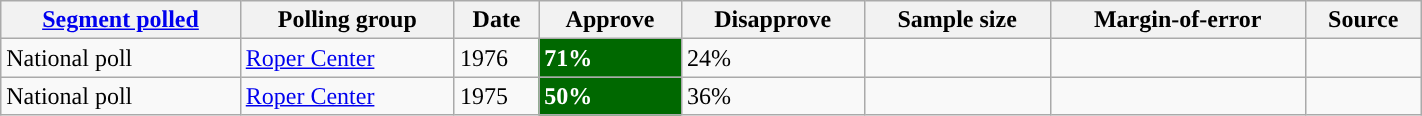<table class="wikitable sortable" style="width: 75%;">
<tr>
<th><a href='#'>Segment polled</a></th>
<th>Polling group</th>
<th>Date</th>
<th>Approve</th>
<th>Disapprove</th>
<th>Sample size</th>
<th>Margin-of-error</th>
<th>Source</th>
</tr>
<tr>
<td>National poll</td>
<td><a href='#'>Roper Center</a></td>
<td>1976</td>
<td style="background:#006800; color: white"><strong>71%</strong></td>
<td>24%</td>
<td></td>
<td></td>
<td></td>
</tr>
<tr>
<td>National poll</td>
<td><a href='#'>Roper Center</a></td>
<td>1975</td>
<td style="background:#006800; color: white"><strong>50%</strong></td>
<td>36%</td>
<td></td>
<td></td>
<td></td>
</tr>
</table>
